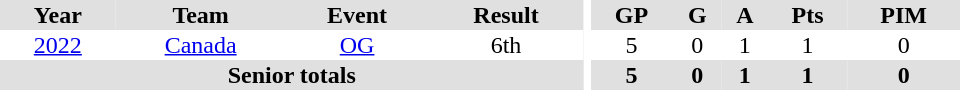<table border="0" cellpadding="1" cellspacing="0" ID="Table3" style="text-align:center; width:40em">
<tr ALIGN="center" bgcolor="#e0e0e0">
<th>Year</th>
<th>Team</th>
<th>Event</th>
<th>Result</th>
<th rowspan="99" bgcolor="#ffffff"></th>
<th>GP</th>
<th>G</th>
<th>A</th>
<th>Pts</th>
<th>PIM</th>
</tr>
<tr>
<td><a href='#'>2022</a></td>
<td><a href='#'>Canada</a></td>
<td><a href='#'>OG</a></td>
<td>6th</td>
<td>5</td>
<td>0</td>
<td>1</td>
<td>1</td>
<td>0</td>
</tr>
<tr bgcolor="#e0e0e0">
<th colspan=4>Senior totals</th>
<th>5</th>
<th>0</th>
<th>1</th>
<th>1</th>
<th>0</th>
</tr>
</table>
